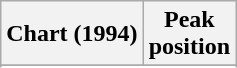<table class="wikitable sortable plainrowheaders">
<tr>
<th align=left>Chart (1994)</th>
<th align=left>Peak<br>position</th>
</tr>
<tr>
</tr>
<tr>
</tr>
<tr>
</tr>
<tr>
</tr>
<tr>
</tr>
<tr>
</tr>
<tr>
</tr>
<tr>
</tr>
<tr>
</tr>
<tr>
</tr>
</table>
